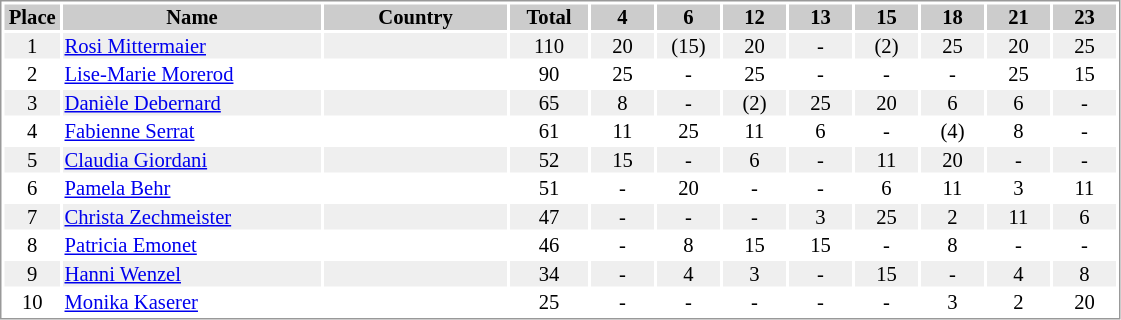<table border="0" style="border: 1px solid #999; background-color:#FFFFFF; text-align:center; font-size:86%; line-height:15px;">
<tr align="center" bgcolor="#CCCCCC">
<th width=35>Place</th>
<th width=170>Name</th>
<th width=120>Country</th>
<th width=50>Total</th>
<th width=40>4</th>
<th width=40>6</th>
<th width=40>12</th>
<th width=40>13</th>
<th width=40>15</th>
<th width=40>18</th>
<th width=40>21</th>
<th width=40>23</th>
</tr>
<tr bgcolor="#EFEFEF">
<td>1</td>
<td align="left"><a href='#'>Rosi Mittermaier</a></td>
<td align="left"></td>
<td>110</td>
<td>20</td>
<td>(15)</td>
<td>20</td>
<td>-</td>
<td>(2)</td>
<td>25</td>
<td>20</td>
<td>25</td>
</tr>
<tr>
<td>2</td>
<td align="left"><a href='#'>Lise-Marie Morerod</a></td>
<td align="left"></td>
<td>90</td>
<td>25</td>
<td>-</td>
<td>25</td>
<td>-</td>
<td>-</td>
<td>-</td>
<td>25</td>
<td>15</td>
</tr>
<tr bgcolor="#EFEFEF">
<td>3</td>
<td align="left"><a href='#'>Danièle Debernard</a></td>
<td align="left"></td>
<td>65</td>
<td>8</td>
<td>-</td>
<td>(2)</td>
<td>25</td>
<td>20</td>
<td>6</td>
<td>6</td>
<td>-</td>
</tr>
<tr>
<td>4</td>
<td align="left"><a href='#'>Fabienne Serrat</a></td>
<td align="left"></td>
<td>61</td>
<td>11</td>
<td>25</td>
<td>11</td>
<td>6</td>
<td>-</td>
<td>(4)</td>
<td>8</td>
<td>-</td>
</tr>
<tr bgcolor="#EFEFEF">
<td>5</td>
<td align="left"><a href='#'>Claudia Giordani</a></td>
<td align="left"></td>
<td>52</td>
<td>15</td>
<td>-</td>
<td>6</td>
<td>-</td>
<td>11</td>
<td>20</td>
<td>-</td>
<td>-</td>
</tr>
<tr>
<td>6</td>
<td align="left"><a href='#'>Pamela Behr</a></td>
<td align="left"></td>
<td>51</td>
<td>-</td>
<td>20</td>
<td>-</td>
<td>-</td>
<td>6</td>
<td>11</td>
<td>3</td>
<td>11</td>
</tr>
<tr bgcolor="#EFEFEF">
<td>7</td>
<td align="left"><a href='#'>Christa Zechmeister</a></td>
<td align="left"></td>
<td>47</td>
<td>-</td>
<td>-</td>
<td>-</td>
<td>3</td>
<td>25</td>
<td>2</td>
<td>11</td>
<td>6</td>
</tr>
<tr>
<td>8</td>
<td align="left"><a href='#'>Patricia Emonet</a></td>
<td align="left"></td>
<td>46</td>
<td>-</td>
<td>8</td>
<td>15</td>
<td>15</td>
<td>-</td>
<td>8</td>
<td>-</td>
<td>-</td>
</tr>
<tr bgcolor="#EFEFEF">
<td>9</td>
<td align="left"><a href='#'>Hanni Wenzel</a></td>
<td align="left"></td>
<td>34</td>
<td>-</td>
<td>4</td>
<td>3</td>
<td>-</td>
<td>15</td>
<td>-</td>
<td>4</td>
<td>8</td>
</tr>
<tr>
<td>10</td>
<td align="left"><a href='#'>Monika Kaserer</a></td>
<td align="left"></td>
<td>25</td>
<td>-</td>
<td>-</td>
<td>-</td>
<td>-</td>
<td>-</td>
<td>3</td>
<td>2</td>
<td>20</td>
</tr>
</table>
